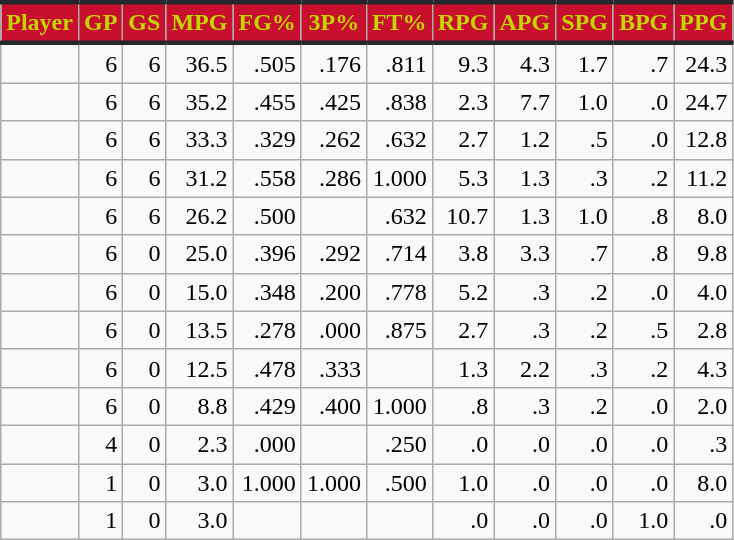<table class="wikitable sortable" style="text-align:right;">
<tr>
<th style="background:#C8102E; color:#C4D600; border-top:#25282A 3px solid; border-bottom:#25282A 3px solid;">Player</th>
<th style="background:#C8102E; color:#C4D600; border-top:#25282A 3px solid; border-bottom:#25282A 3px solid;">GP</th>
<th style="background:#C8102E; color:#C4D600; border-top:#25282A 3px solid; border-bottom:#25282A 3px solid;">GS</th>
<th style="background:#C8102E; color:#C4D600; border-top:#25282A 3px solid; border-bottom:#25282A 3px solid;">MPG</th>
<th style="background:#C8102E; color:#C4D600; border-top:#25282A 3px solid; border-bottom:#25282A 3px solid;">FG%</th>
<th style="background:#C8102E; color:#C4D600; border-top:#25282A 3px solid; border-bottom:#25282A 3px solid;">3P%</th>
<th style="background:#C8102E; color:#C4D600; border-top:#25282A 3px solid; border-bottom:#25282A 3px solid;">FT%</th>
<th style="background:#C8102E; color:#C4D600; border-top:#25282A 3px solid; border-bottom:#25282A 3px solid;">RPG</th>
<th style="background:#C8102E; color:#C4D600; border-top:#25282A 3px solid; border-bottom:#25282A 3px solid;">APG</th>
<th style="background:#C8102E; color:#C4D600; border-top:#25282A 3px solid; border-bottom:#25282A 3px solid;">SPG</th>
<th style="background:#C8102E; color:#C4D600; border-top:#25282A 3px solid; border-bottom:#25282A 3px solid;">BPG</th>
<th style="background:#C8102E; color:#C4D600; border-top:#25282A 3px solid; border-bottom:#25282A 3px solid;">PPG</th>
</tr>
<tr>
<td style="text-align:left;"></td>
<td>6</td>
<td>6</td>
<td>36.5</td>
<td>.505</td>
<td>.176</td>
<td>.811</td>
<td>9.3</td>
<td>4.3</td>
<td>1.7</td>
<td>.7</td>
<td>24.3</td>
</tr>
<tr>
<td style="text-align:left;"></td>
<td>6</td>
<td>6</td>
<td>35.2</td>
<td>.455</td>
<td>.425</td>
<td>.838</td>
<td>2.3</td>
<td>7.7</td>
<td>1.0</td>
<td>.0</td>
<td>24.7</td>
</tr>
<tr>
<td style="text-align:left;"></td>
<td>6</td>
<td>6</td>
<td>33.3</td>
<td>.329</td>
<td>.262</td>
<td>.632</td>
<td>2.7</td>
<td>1.2</td>
<td>.5</td>
<td>.0</td>
<td>12.8</td>
</tr>
<tr>
<td style="text-align:left;"></td>
<td>6</td>
<td>6</td>
<td>31.2</td>
<td>.558</td>
<td>.286</td>
<td>1.000</td>
<td>5.3</td>
<td>1.3</td>
<td>.3</td>
<td>.2</td>
<td>11.2</td>
</tr>
<tr>
<td style="text-align:left;"></td>
<td>6</td>
<td>6</td>
<td>26.2</td>
<td>.500</td>
<td></td>
<td>.632</td>
<td>10.7</td>
<td>1.3</td>
<td>1.0</td>
<td>.8</td>
<td>8.0</td>
</tr>
<tr>
<td style="text-align:left;"></td>
<td>6</td>
<td>0</td>
<td>25.0</td>
<td>.396</td>
<td>.292</td>
<td>.714</td>
<td>3.8</td>
<td>3.3</td>
<td>.7</td>
<td>.8</td>
<td>9.8</td>
</tr>
<tr>
<td style="text-align:left;"></td>
<td>6</td>
<td>0</td>
<td>15.0</td>
<td>.348</td>
<td>.200</td>
<td>.778</td>
<td>5.2</td>
<td>.3</td>
<td>.2</td>
<td>.0</td>
<td>4.0</td>
</tr>
<tr>
<td style="text-align:left;"></td>
<td>6</td>
<td>0</td>
<td>13.5</td>
<td>.278</td>
<td>.000</td>
<td>.875</td>
<td>2.7</td>
<td>.3</td>
<td>.2</td>
<td>.5</td>
<td>2.8</td>
</tr>
<tr>
<td style="text-align:left;"></td>
<td>6</td>
<td>0</td>
<td>12.5</td>
<td>.478</td>
<td>.333</td>
<td></td>
<td>1.3</td>
<td>2.2</td>
<td>.3</td>
<td>.2</td>
<td>4.3</td>
</tr>
<tr>
<td style="text-align:left;"></td>
<td>6</td>
<td>0</td>
<td>8.8</td>
<td>.429</td>
<td>.400</td>
<td>1.000</td>
<td>.8</td>
<td>.3</td>
<td>.2</td>
<td>.0</td>
<td>2.0</td>
</tr>
<tr>
<td style="text-align:left;"></td>
<td>4</td>
<td>0</td>
<td>2.3</td>
<td>.000</td>
<td></td>
<td>.250</td>
<td>.0</td>
<td>.0</td>
<td>.0</td>
<td>.0</td>
<td>.3</td>
</tr>
<tr>
<td style="text-align:left;"></td>
<td>1</td>
<td>0</td>
<td>3.0</td>
<td>1.000</td>
<td>1.000</td>
<td>.500</td>
<td>1.0</td>
<td>.0</td>
<td>.0</td>
<td>.0</td>
<td>8.0</td>
</tr>
<tr>
<td style="text-align:left;"></td>
<td>1</td>
<td>0</td>
<td>3.0</td>
<td></td>
<td></td>
<td></td>
<td>.0</td>
<td>.0</td>
<td>.0</td>
<td>1.0</td>
<td>.0</td>
</tr>
</table>
